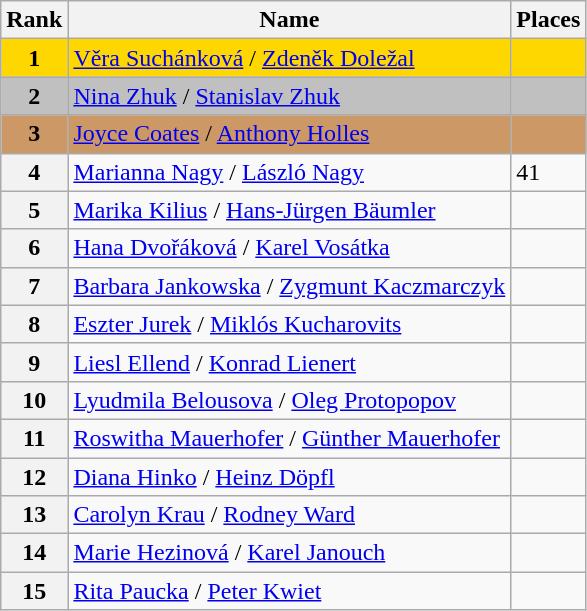<table class="wikitable">
<tr>
<th>Rank</th>
<th>Name</th>
<th>Places</th>
</tr>
<tr bgcolor="gold">
<td align="center"><strong>1</strong></td>
<td> <a href='#'>Věra Suchánková</a> / <a href='#'>Zdeněk Doležal</a></td>
<td></td>
</tr>
<tr bgcolor="silver">
<td align="center"><strong>2</strong></td>
<td> <a href='#'>Nina Zhuk</a> / <a href='#'>Stanislav Zhuk</a></td>
<td></td>
</tr>
<tr bgcolor="cc9966">
<td align="center"><strong>3</strong></td>
<td> <a href='#'>Joyce Coates</a> / <a href='#'>Anthony Holles</a></td>
<td></td>
</tr>
<tr>
<th>4</th>
<td> <a href='#'>Marianna Nagy</a> / <a href='#'>László Nagy</a></td>
<td>41</td>
</tr>
<tr>
<th>5</th>
<td> <a href='#'>Marika Kilius</a> / <a href='#'>Hans-Jürgen Bäumler</a></td>
<td></td>
</tr>
<tr>
<th>6</th>
<td> <a href='#'>Hana Dvořáková</a> / <a href='#'>Karel Vosátka</a></td>
<td></td>
</tr>
<tr>
<th>7</th>
<td> <a href='#'>Barbara Jankowska</a> / <a href='#'>Zygmunt Kaczmarczyk</a></td>
<td></td>
</tr>
<tr>
<th>8</th>
<td> <a href='#'>Eszter Jurek</a> / <a href='#'>Miklós Kucharovits</a></td>
<td></td>
</tr>
<tr>
<th>9</th>
<td> <a href='#'>Liesl Ellend</a> / <a href='#'>Konrad Lienert</a></td>
<td></td>
</tr>
<tr>
<th>10</th>
<td> <a href='#'>Lyudmila Belousova</a> / <a href='#'>Oleg Protopopov</a></td>
<td></td>
</tr>
<tr>
<th>11</th>
<td> <a href='#'>Roswitha Mauerhofer</a> / <a href='#'>Günther Mauerhofer</a></td>
<td></td>
</tr>
<tr>
<th>12</th>
<td> <a href='#'>Diana Hinko</a> / <a href='#'>Heinz Döpfl</a></td>
<td></td>
</tr>
<tr>
<th>13</th>
<td> <a href='#'>Carolyn Krau</a> / <a href='#'>Rodney Ward</a></td>
<td></td>
</tr>
<tr>
<th>14</th>
<td> <a href='#'>Marie Hezinová</a> / <a href='#'>Karel Janouch</a></td>
<td></td>
</tr>
<tr>
<th>15</th>
<td> <a href='#'>Rita Paucka</a> / <a href='#'>Peter Kwiet</a></td>
<td></td>
</tr>
</table>
